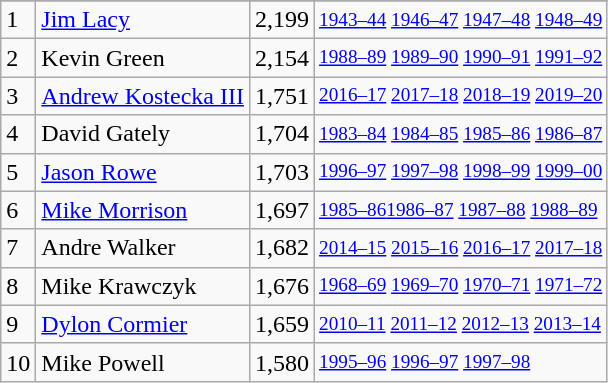<table class="wikitable">
<tr>
</tr>
<tr>
<td>1</td>
<td><a href='#'>Jim Lacy</a></td>
<td>2,199</td>
<td style="font-size:80%;"><a href='#'>1943–44</a> <a href='#'>1946–47</a> <a href='#'>1947–48</a> <a href='#'>1948–49</a></td>
</tr>
<tr>
<td>2</td>
<td>Kevin Green</td>
<td>2,154</td>
<td style="font-size:80%;"><a href='#'>1988–89</a> <a href='#'>1989–90</a> <a href='#'>1990–91</a> <a href='#'>1991–92</a></td>
</tr>
<tr>
<td>3</td>
<td><a href='#'>Andrew Kostecka III</a></td>
<td>1,751</td>
<td style="font-size:80%;"><a href='#'>2016–17</a> <a href='#'>2017–18</a> <a href='#'>2018–19</a> <a href='#'>2019–20</a></td>
</tr>
<tr>
<td>4</td>
<td>David Gately</td>
<td>1,704</td>
<td style="font-size:80%;"><a href='#'>1983–84</a> <a href='#'>1984–85</a> <a href='#'>1985–86</a> <a href='#'>1986–87</a></td>
</tr>
<tr>
<td>5</td>
<td><a href='#'>Jason Rowe</a></td>
<td>1,703</td>
<td style="font-size:80%;"><a href='#'>1996–97</a> <a href='#'>1997–98</a> <a href='#'>1998–99</a> <a href='#'>1999–00</a></td>
</tr>
<tr>
<td>6</td>
<td><a href='#'>Mike Morrison</a></td>
<td>1,697</td>
<td style="font-size:80%;"><a href='#'>1985–86</a><a href='#'>1986–87</a> <a href='#'>1987–88</a> <a href='#'>1988–89</a></td>
</tr>
<tr>
<td>7</td>
<td>Andre Walker</td>
<td>1,682</td>
<td style="font-size:80%;"><a href='#'>2014–15</a> <a href='#'>2015–16</a> <a href='#'>2016–17</a> <a href='#'>2017–18</a></td>
</tr>
<tr>
<td>8</td>
<td>Mike Krawczyk</td>
<td>1,676</td>
<td style="font-size:80%;"><a href='#'>1968–69</a> <a href='#'>1969–70</a> <a href='#'>1970–71</a> <a href='#'>1971–72</a></td>
</tr>
<tr>
<td>9</td>
<td><a href='#'>Dylon Cormier</a></td>
<td>1,659</td>
<td style="font-size:80%;"><a href='#'>2010–11</a> <a href='#'>2011–12</a> <a href='#'>2012–13</a> <a href='#'>2013–14</a></td>
</tr>
<tr>
<td>10</td>
<td>Mike Powell</td>
<td>1,580</td>
<td style="font-size:80%;"><a href='#'>1995–96</a> <a href='#'>1996–97</a> <a href='#'>1997–98</a></td>
</tr>
</table>
